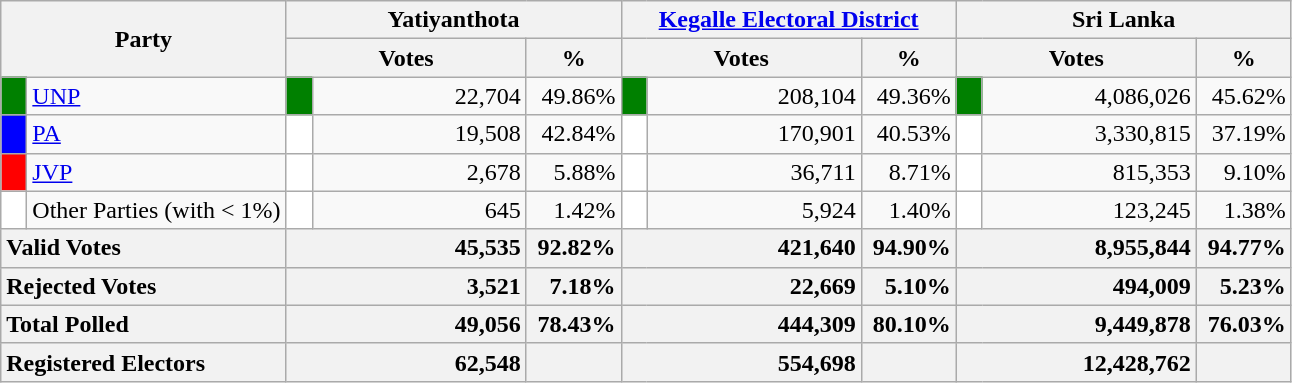<table class="wikitable">
<tr>
<th colspan="2" width="144px"rowspan="2">Party</th>
<th colspan="3" width="216px">Yatiyanthota</th>
<th colspan="3" width="216px"><a href='#'>Kegalle Electoral District</a></th>
<th colspan="3" width="216px">Sri Lanka</th>
</tr>
<tr>
<th colspan="2" width="144px">Votes</th>
<th>%</th>
<th colspan="2" width="144px">Votes</th>
<th>%</th>
<th colspan="2" width="144px">Votes</th>
<th>%</th>
</tr>
<tr>
<td style="background-color:green;" width="10px"></td>
<td style="text-align:left;"><a href='#'>UNP</a></td>
<td style="background-color:green;" width="10px"></td>
<td style="text-align:right;">22,704</td>
<td style="text-align:right;">49.86%</td>
<td style="background-color:green;" width="10px"></td>
<td style="text-align:right;">208,104</td>
<td style="text-align:right;">49.36%</td>
<td style="background-color:green;" width="10px"></td>
<td style="text-align:right;">4,086,026</td>
<td style="text-align:right;">45.62%</td>
</tr>
<tr>
<td style="background-color:blue;" width="10px"></td>
<td style="text-align:left;"><a href='#'>PA</a></td>
<td style="background-color:white;" width="10px"></td>
<td style="text-align:right;">19,508</td>
<td style="text-align:right;">42.84%</td>
<td style="background-color:white;" width="10px"></td>
<td style="text-align:right;">170,901</td>
<td style="text-align:right;">40.53%</td>
<td style="background-color:white;" width="10px"></td>
<td style="text-align:right;">3,330,815</td>
<td style="text-align:right;">37.19%</td>
</tr>
<tr>
<td style="background-color:red;" width="10px"></td>
<td style="text-align:left;"><a href='#'>JVP</a></td>
<td style="background-color:white;" width="10px"></td>
<td style="text-align:right;">2,678</td>
<td style="text-align:right;">5.88%</td>
<td style="background-color:white;" width="10px"></td>
<td style="text-align:right;">36,711</td>
<td style="text-align:right;">8.71%</td>
<td style="background-color:white;" width="10px"></td>
<td style="text-align:right;">815,353</td>
<td style="text-align:right;">9.10%</td>
</tr>
<tr>
<td style="background-color:white;" width="10px"></td>
<td style="text-align:left;">Other Parties (with < 1%)</td>
<td style="background-color:white;" width="10px"></td>
<td style="text-align:right;">645</td>
<td style="text-align:right;">1.42%</td>
<td style="background-color:white;" width="10px"></td>
<td style="text-align:right;">5,924</td>
<td style="text-align:right;">1.40%</td>
<td style="background-color:white;" width="10px"></td>
<td style="text-align:right;">123,245</td>
<td style="text-align:right;">1.38%</td>
</tr>
<tr>
<th colspan="2" width="144px"style="text-align:left;">Valid Votes</th>
<th style="text-align:right;"colspan="2" width="144px">45,535</th>
<th style="text-align:right;">92.82%</th>
<th style="text-align:right;"colspan="2" width="144px">421,640</th>
<th style="text-align:right;">94.90%</th>
<th style="text-align:right;"colspan="2" width="144px">8,955,844</th>
<th style="text-align:right;">94.77%</th>
</tr>
<tr>
<th colspan="2" width="144px"style="text-align:left;">Rejected Votes</th>
<th style="text-align:right;"colspan="2" width="144px">3,521</th>
<th style="text-align:right;">7.18%</th>
<th style="text-align:right;"colspan="2" width="144px">22,669</th>
<th style="text-align:right;">5.10%</th>
<th style="text-align:right;"colspan="2" width="144px">494,009</th>
<th style="text-align:right;">5.23%</th>
</tr>
<tr>
<th colspan="2" width="144px"style="text-align:left;">Total Polled</th>
<th style="text-align:right;"colspan="2" width="144px">49,056</th>
<th style="text-align:right;">78.43%</th>
<th style="text-align:right;"colspan="2" width="144px">444,309</th>
<th style="text-align:right;">80.10%</th>
<th style="text-align:right;"colspan="2" width="144px">9,449,878</th>
<th style="text-align:right;">76.03%</th>
</tr>
<tr>
<th colspan="2" width="144px"style="text-align:left;">Registered Electors</th>
<th style="text-align:right;"colspan="2" width="144px">62,548</th>
<th></th>
<th style="text-align:right;"colspan="2" width="144px">554,698</th>
<th></th>
<th style="text-align:right;"colspan="2" width="144px">12,428,762</th>
<th></th>
</tr>
</table>
